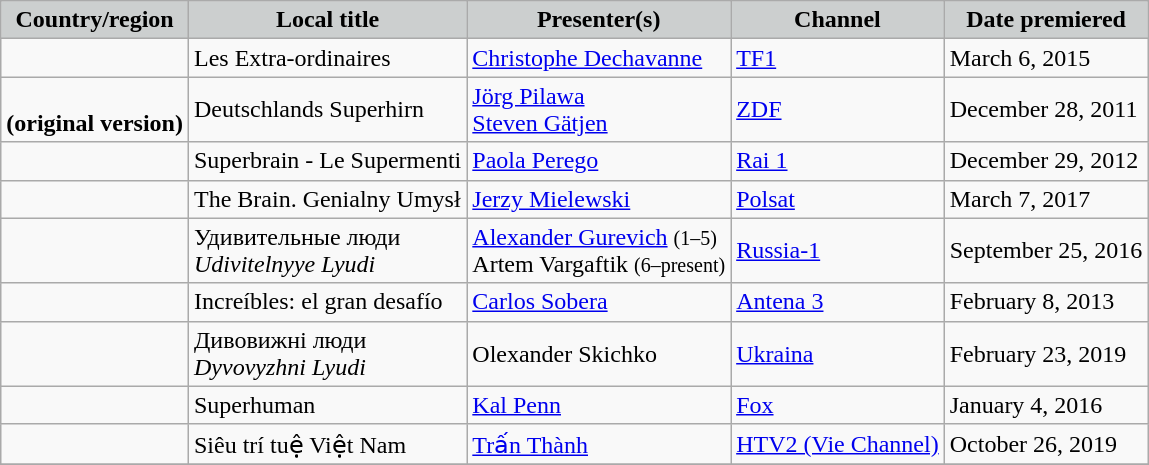<table class="wikitable">
<tr>
<th scope="col" style="background:#cccfcf;">Country/region</th>
<th scope="col" style="background:#cccfcf;">Local title</th>
<th scope="col" style="background:#cccfcf;">Presenter(s)</th>
<th scope="col" style="background:#cccfcf;">Channel</th>
<th scope="col" style="background:#cccfcf;">Date premiered</th>
</tr>
<tr>
<td></td>
<td>Les Extra-ordinaires</td>
<td><a href='#'>Christophe Dechavanne</a></td>
<td><a href='#'>TF1</a></td>
<td>March 6, 2015</td>
</tr>
<tr>
<td><br><strong>(original version)</strong></td>
<td>Deutschlands Superhirn</td>
<td><a href='#'>Jörg Pilawa</a> <br> <a href='#'>Steven Gätjen</a></td>
<td><a href='#'>ZDF</a></td>
<td>December 28, 2011</td>
</tr>
<tr>
<td></td>
<td>Superbrain - Le Supermenti</td>
<td><a href='#'>Paola Perego</a></td>
<td><a href='#'>Rai 1</a></td>
<td>December 29, 2012</td>
</tr>
<tr>
<td></td>
<td>The Brain. Genialny Umysł</td>
<td><a href='#'>Jerzy Mielewski</a></td>
<td><a href='#'>Polsat</a></td>
<td>March 7, 2017</td>
</tr>
<tr>
<td></td>
<td>Удивительные люди<br><em>Udivitelnyye Lyudi</em></td>
<td><a href='#'>Alexander Gurevich</a> <small>(1–5)</small><br>Artem Vargaftik <small>(6–present)</small></td>
<td><a href='#'>Russia-1</a></td>
<td>September 25, 2016</td>
</tr>
<tr>
<td></td>
<td>Increíbles: el gran desafío</td>
<td><a href='#'>Carlos Sobera</a></td>
<td><a href='#'>Antena 3</a></td>
<td>February 8, 2013</td>
</tr>
<tr>
<td></td>
<td>Дивовижні люди<br><em>Dyvovyzhni Lyudi</em></td>
<td>Olexander Skichko</td>
<td><a href='#'>Ukraina</a></td>
<td>February 23, 2019</td>
</tr>
<tr>
<td></td>
<td>Superhuman</td>
<td><a href='#'>Kal Penn</a></td>
<td><a href='#'>Fox</a></td>
<td>January 4, 2016</td>
</tr>
<tr>
<td></td>
<td>Siêu trí tuệ Việt Nam</td>
<td><a href='#'>Trấn Thành</a></td>
<td><a href='#'>HTV2 (Vie Channel)</a></td>
<td>October 26, 2019</td>
</tr>
<tr>
</tr>
</table>
